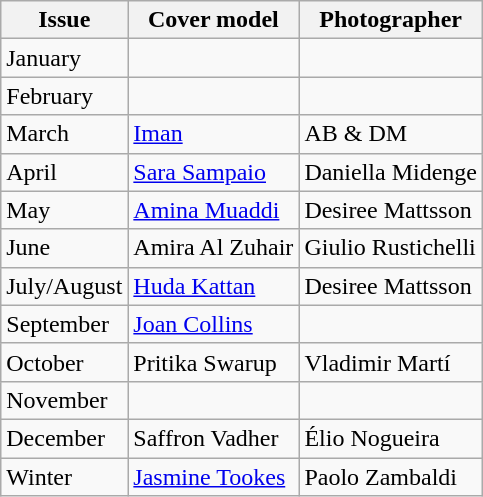<table class="sortable wikitable">
<tr>
<th>Issue</th>
<th>Cover model</th>
<th>Photographer</th>
</tr>
<tr>
<td>January</td>
<td></td>
<td></td>
</tr>
<tr>
<td>February</td>
<td></td>
<td></td>
</tr>
<tr>
<td>March</td>
<td><a href='#'>Iman</a></td>
<td>AB & DM</td>
</tr>
<tr>
<td>April</td>
<td><a href='#'>Sara Sampaio</a></td>
<td>Daniella Midenge</td>
</tr>
<tr>
<td>May</td>
<td><a href='#'>Amina Muaddi</a></td>
<td>Desiree Mattsson</td>
</tr>
<tr>
<td>June</td>
<td>Amira Al Zuhair</td>
<td>Giulio Rustichelli</td>
</tr>
<tr>
<td>July/August</td>
<td><a href='#'>Huda Kattan</a></td>
<td>Desiree Mattsson</td>
</tr>
<tr>
<td>September</td>
<td><a href='#'>Joan Collins</a></td>
<td></td>
</tr>
<tr>
<td>October</td>
<td>Pritika Swarup</td>
<td>Vladimir Martí</td>
</tr>
<tr>
<td>November</td>
<td></td>
<td></td>
</tr>
<tr>
<td>December</td>
<td>Saffron Vadher</td>
<td>Élio Nogueira</td>
</tr>
<tr>
<td>Winter</td>
<td><a href='#'>Jasmine Tookes</a></td>
<td>Paolo Zambaldi</td>
</tr>
</table>
